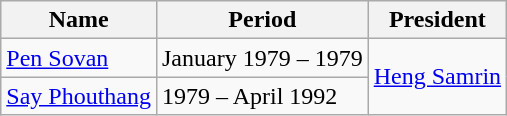<table class="wikitable">
<tr>
<th>Name</th>
<th>Period</th>
<th>President</th>
</tr>
<tr>
<td><a href='#'>Pen Sovan</a></td>
<td>January 1979 – 1979</td>
<td rowspan="2"><a href='#'>Heng Samrin</a></td>
</tr>
<tr>
<td><a href='#'>Say Phouthang</a></td>
<td>1979 – April 1992</td>
</tr>
</table>
